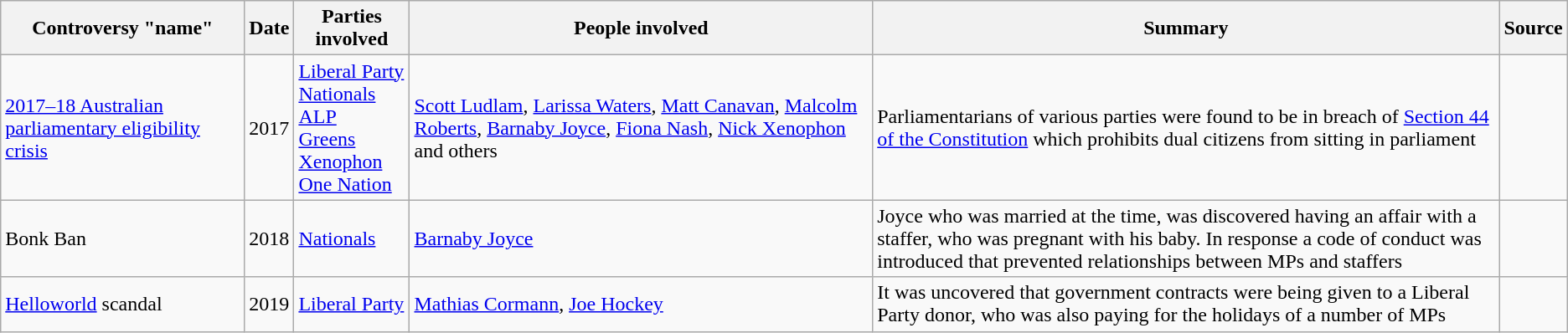<table Class="wikitable sortable">
<tr>
<th>Controversy "name"<br></th>
<th>Date<br></th>
<th>Parties involved<br></th>
<th>People involved<br></th>
<th width=40%>Summary<br></th>
<th>Source<br></th>
</tr>
<tr>
<td><a href='#'>2017–18 Australian parliamentary eligibility crisis</a></td>
<td>2017</td>
<td><a href='#'>Liberal Party</a><br><a href='#'>Nationals</a><br><a href='#'>ALP</a><br><a href='#'>Greens</a><br><a href='#'>Xenophon</a><br><a href='#'>One Nation</a></td>
<td><a href='#'>Scott Ludlam</a>, <a href='#'>Larissa Waters</a>, <a href='#'>Matt Canavan</a>, <a href='#'>Malcolm Roberts</a>, <a href='#'>Barnaby Joyce</a>, <a href='#'>Fiona Nash</a>, <a href='#'>Nick Xenophon</a> and others</td>
<td>Parliamentarians of various parties were found to be in breach of <a href='#'>Section 44 of the Constitution</a> which prohibits dual citizens from sitting in parliament</td>
<td></td>
</tr>
<tr>
<td>Bonk Ban</td>
<td>2018</td>
<td><a href='#'>Nationals</a></td>
<td><a href='#'>Barnaby Joyce</a></td>
<td>Joyce who was married at the time, was discovered having an affair with a staffer, who was pregnant with his baby. In response a code of conduct was introduced that prevented relationships between MPs and staffers</td>
<td></td>
</tr>
<tr>
<td><a href='#'>Helloworld</a> scandal</td>
<td>2019</td>
<td><a href='#'>Liberal Party</a></td>
<td><a href='#'>Mathias Cormann</a>, <a href='#'>Joe Hockey</a></td>
<td>It was uncovered that government contracts were being given to a Liberal Party donor, who was also paying for the holidays of a number of MPs</td>
<td></td>
</tr>
</table>
